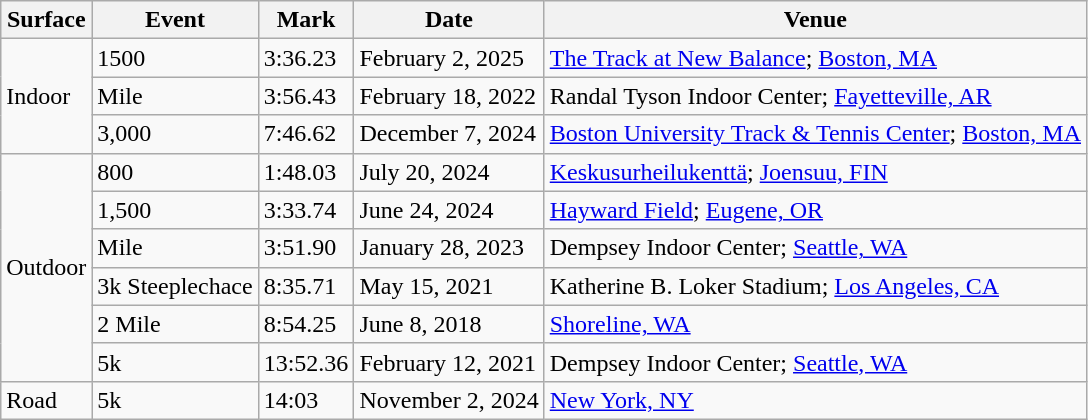<table class="wikitable">
<tr>
<th>Surface</th>
<th>Event</th>
<th>Mark</th>
<th>Date</th>
<th>Venue</th>
</tr>
<tr>
<td rowspan="3">Indoor</td>
<td>1500</td>
<td>3:36.23</td>
<td>February 2, 2025</td>
<td><a href='#'>The Track at New Balance</a>; <a href='#'>Boston, MA</a></td>
</tr>
<tr>
<td>Mile</td>
<td>3:56.43</td>
<td>February 18, 2022</td>
<td>Randal Tyson Indoor Center; <a href='#'>Fayetteville, AR</a></td>
</tr>
<tr>
<td>3,000</td>
<td>7:46.62</td>
<td>December 7, 2024</td>
<td><a href='#'>Boston University Track & Tennis Center</a>; <a href='#'>Boston, MA</a></td>
</tr>
<tr>
<td rowspan="6">Outdoor</td>
<td>800</td>
<td>1:48.03</td>
<td>July 20, 2024</td>
<td><a href='#'>Keskusurheilukenttä</a>; <a href='#'>Joensuu, FIN</a></td>
</tr>
<tr>
<td>1,500</td>
<td>3:33.74</td>
<td>June 24, 2024</td>
<td><a href='#'>Hayward Field</a>; <a href='#'>Eugene, OR</a></td>
</tr>
<tr>
<td>Mile</td>
<td>3:51.90</td>
<td>January 28, 2023</td>
<td>Dempsey Indoor Center; <a href='#'>Seattle, WA</a></td>
</tr>
<tr>
<td>3k Steeplechace</td>
<td>8:35.71</td>
<td>May 15, 2021</td>
<td>Katherine B. Loker Stadium; <a href='#'>Los Angeles, CA</a></td>
</tr>
<tr>
<td>2 Mile</td>
<td>8:54.25</td>
<td>June 8, 2018</td>
<td><a href='#'>Shoreline, WA</a></td>
</tr>
<tr>
<td>5k</td>
<td>13:52.36</td>
<td>February 12, 2021</td>
<td>Dempsey Indoor Center; <a href='#'>Seattle, WA</a></td>
</tr>
<tr>
<td>Road</td>
<td>5k</td>
<td>14:03</td>
<td>November 2, 2024</td>
<td><a href='#'>New York, NY</a></td>
</tr>
</table>
